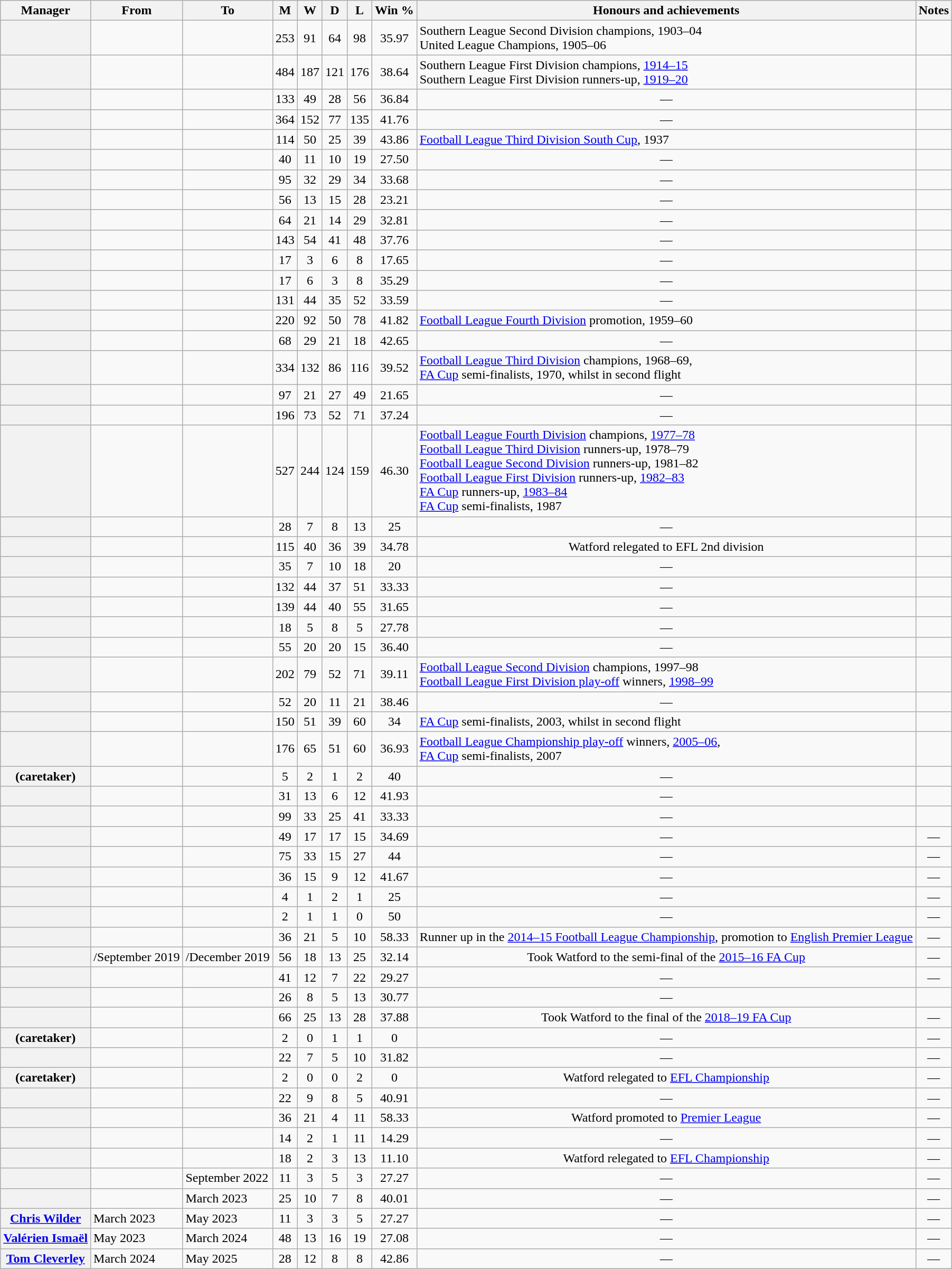<table class="wikitable sortable plainrowheaders" style="text-align: center">
<tr>
<th scope=col>Manager</th>
<th scope=col>From</th>
<th scope=col>To</th>
<th scope=col>M</th>
<th scope=col>W</th>
<th scope=col>D</th>
<th scope=col>L</th>
<th scope=col>Win %</th>
<th scope=col>Honours and achievements</th>
<th scope=col>Notes</th>
</tr>
<tr>
<th scope=row></th>
<td align=left></td>
<td align=left></td>
<td>253</td>
<td>91</td>
<td>64</td>
<td>98</td>
<td>35.97</td>
<td align=left>Southern League Second Division champions, 1903–04<br>United League Champions, 1905–06</td>
<td></td>
</tr>
<tr>
<th scope=row></th>
<td align=left></td>
<td align=left></td>
<td>484</td>
<td>187</td>
<td>121</td>
<td>176</td>
<td>38.64</td>
<td align=left>Southern League First Division champions, <a href='#'>1914–15</a><br>Southern League First Division runners-up, <a href='#'>1919–20</a></td>
<td></td>
</tr>
<tr>
<th scope=row></th>
<td align=left></td>
<td align=left></td>
<td>133</td>
<td>49</td>
<td>28</td>
<td>56</td>
<td>36.84</td>
<td>—</td>
<td></td>
</tr>
<tr>
<th scope=row></th>
<td align=left></td>
<td align=left></td>
<td>364</td>
<td>152</td>
<td>77</td>
<td>135</td>
<td>41.76</td>
<td>—</td>
<td></td>
</tr>
<tr>
<th scope=row></th>
<td align=left></td>
<td align=left></td>
<td>114</td>
<td>50</td>
<td>25</td>
<td>39</td>
<td>43.86</td>
<td align=left><a href='#'>Football League Third Division South Cup</a>, 1937</td>
<td></td>
</tr>
<tr>
<th scope=row></th>
<td align=left></td>
<td align=left></td>
<td>40</td>
<td>11</td>
<td>10</td>
<td>19</td>
<td>27.50</td>
<td>—</td>
<td></td>
</tr>
<tr>
<th scope=row></th>
<td align=left></td>
<td align=left></td>
<td>95</td>
<td>32</td>
<td>29</td>
<td>34</td>
<td>33.68</td>
<td>—</td>
<td></td>
</tr>
<tr>
<th scope=row></th>
<td align=left></td>
<td align=left></td>
<td>56</td>
<td>13</td>
<td>15</td>
<td>28</td>
<td>23.21</td>
<td>—</td>
<td></td>
</tr>
<tr>
<th scope=row></th>
<td align=left></td>
<td align=left></td>
<td>64</td>
<td>21</td>
<td>14</td>
<td>29</td>
<td>32.81</td>
<td>—</td>
<td></td>
</tr>
<tr>
<th scope=row></th>
<td align=left></td>
<td align=left></td>
<td>143</td>
<td>54</td>
<td>41</td>
<td>48</td>
<td>37.76</td>
<td>—</td>
<td></td>
</tr>
<tr>
<th scope=row></th>
<td align=left></td>
<td align=left></td>
<td>17</td>
<td>3</td>
<td>6</td>
<td>8</td>
<td>17.65</td>
<td>—</td>
<td></td>
</tr>
<tr>
<th scope=row></th>
<td align=left></td>
<td align=left></td>
<td>17</td>
<td>6</td>
<td>3</td>
<td>8</td>
<td>35.29</td>
<td>—</td>
<td></td>
</tr>
<tr>
<th scope=row></th>
<td align=left></td>
<td align=left></td>
<td>131</td>
<td>44</td>
<td>35</td>
<td>52</td>
<td>33.59</td>
<td>—</td>
<td></td>
</tr>
<tr>
<th scope=row></th>
<td align=left></td>
<td align=left></td>
<td>220</td>
<td>92</td>
<td>50</td>
<td>78</td>
<td>41.82</td>
<td align=left><a href='#'>Football League Fourth Division</a> promotion, 1959–60</td>
<td></td>
</tr>
<tr>
<th scope=row></th>
<td align=left></td>
<td align=left></td>
<td>68</td>
<td>29</td>
<td>21</td>
<td>18</td>
<td>42.65</td>
<td>—</td>
<td></td>
</tr>
<tr>
<th scope=row></th>
<td align=left></td>
<td align=left></td>
<td>334</td>
<td>132</td>
<td>86</td>
<td>116</td>
<td>39.52</td>
<td align=left><a href='#'>Football League Third Division</a> champions, 1968–69,<br><a href='#'>FA Cup</a> semi-finalists, 1970, whilst in second flight</td>
<td></td>
</tr>
<tr>
<th scope=row></th>
<td align=left></td>
<td align=left></td>
<td>97</td>
<td>21</td>
<td>27</td>
<td>49</td>
<td>21.65</td>
<td>—</td>
<td></td>
</tr>
<tr>
<th scope=row></th>
<td align=left></td>
<td align=left></td>
<td>196</td>
<td>73</td>
<td>52</td>
<td>71</td>
<td>37.24</td>
<td>—</td>
<td></td>
</tr>
<tr>
<th scope=row></th>
<td align=left></td>
<td align=left></td>
<td>527</td>
<td>244</td>
<td>124</td>
<td>159</td>
<td>46.30</td>
<td align=left><a href='#'>Football League Fourth Division</a> champions, <a href='#'>1977–78</a><br><a href='#'>Football League Third Division</a> runners-up, 1978–79<br><a href='#'>Football League Second Division</a> runners-up, 1981–82<br><a href='#'>Football League First Division</a> runners-up, <a href='#'>1982–83</a><br><a href='#'>FA Cup</a> runners-up, <a href='#'>1983–84</a><br><a href='#'>FA Cup</a> semi-finalists, 1987</td>
<td></td>
</tr>
<tr>
<th scope=row></th>
<td align=left></td>
<td align=left></td>
<td>28</td>
<td>7</td>
<td>8</td>
<td>13</td>
<td>25</td>
<td>—</td>
<td></td>
</tr>
<tr>
<th scope=row></th>
<td align=left></td>
<td align=left></td>
<td>115</td>
<td>40</td>
<td>36</td>
<td>39</td>
<td>34.78</td>
<td>Watford relegated to EFL 2nd division</td>
<td></td>
</tr>
<tr>
<th scope=row></th>
<td align=left></td>
<td align=left></td>
<td>35</td>
<td>7</td>
<td>10</td>
<td>18</td>
<td>20</td>
<td>—</td>
<td></td>
</tr>
<tr>
<th scope=row></th>
<td align=left></td>
<td align=left></td>
<td>132</td>
<td>44</td>
<td>37</td>
<td>51</td>
<td>33.33</td>
<td>—</td>
<td></td>
</tr>
<tr>
<th scope=row></th>
<td align=left></td>
<td align=left></td>
<td>139</td>
<td>44</td>
<td>40</td>
<td>55</td>
<td>31.65</td>
<td>—</td>
<td></td>
</tr>
<tr>
<th scope=row></th>
<td align=left></td>
<td align=left></td>
<td>18</td>
<td>5</td>
<td>8</td>
<td>5</td>
<td>27.78</td>
<td>—</td>
<td></td>
</tr>
<tr>
<th scope=row></th>
<td align=left></td>
<td align=left></td>
<td>55</td>
<td>20</td>
<td>20</td>
<td>15</td>
<td>36.40</td>
<td>—</td>
<td></td>
</tr>
<tr>
<th scope=row></th>
<td align=left></td>
<td align=left></td>
<td>202</td>
<td>79</td>
<td>52</td>
<td>71</td>
<td>39.11</td>
<td align=left><a href='#'>Football League Second Division</a> champions, 1997–98<br><a href='#'>Football League First Division play-off</a> winners, <a href='#'>1998–99</a></td>
<td></td>
</tr>
<tr>
<th scope=row></th>
<td align=left></td>
<td align=left></td>
<td>52</td>
<td>20</td>
<td>11</td>
<td>21</td>
<td>38.46</td>
<td>—</td>
<td></td>
</tr>
<tr>
<th scope=row></th>
<td align=left></td>
<td align=left></td>
<td>150</td>
<td>51</td>
<td>39</td>
<td>60</td>
<td>34</td>
<td align=left><a href='#'>FA Cup</a> semi-finalists, 2003, whilst in second flight</td>
<td></td>
</tr>
<tr>
<th scope=row></th>
<td align=left></td>
<td align=left></td>
<td>176</td>
<td>65</td>
<td>51</td>
<td>60</td>
<td>36.93</td>
<td align=left><a href='#'>Football League Championship play-off</a> winners, <a href='#'>2005–06</a>,<br><a href='#'>FA Cup</a> semi-finalists, 2007</td>
<td></td>
</tr>
<tr>
<th scope=row> (caretaker)</th>
<td align=left></td>
<td align=left></td>
<td>5</td>
<td>2</td>
<td>1</td>
<td>2</td>
<td>40</td>
<td>—</td>
<td></td>
</tr>
<tr>
<th scope=row></th>
<td align=left></td>
<td align=left></td>
<td>31</td>
<td>13</td>
<td>6</td>
<td>12</td>
<td>41.93</td>
<td>—</td>
<td></td>
</tr>
<tr>
<th scope=row></th>
<td align=left></td>
<td align=left></td>
<td>99</td>
<td>33</td>
<td>25</td>
<td>41</td>
<td>33.33</td>
<td>—</td>
<td></td>
</tr>
<tr>
<th scope=row></th>
<td align=left></td>
<td align=left></td>
<td>49</td>
<td>17</td>
<td>17</td>
<td>15</td>
<td>34.69</td>
<td>—</td>
<td>—</td>
</tr>
<tr>
<th scope=row></th>
<td align=left></td>
<td align=left></td>
<td>75</td>
<td>33</td>
<td>15</td>
<td>27</td>
<td>44</td>
<td>—</td>
<td>—</td>
</tr>
<tr>
<th scope=row></th>
<td align=left></td>
<td align=left></td>
<td>36</td>
<td>15</td>
<td>9</td>
<td>12</td>
<td>41.67</td>
<td>—</td>
<td>—</td>
</tr>
<tr>
<th scope=row></th>
<td align=left></td>
<td align=left></td>
<td>4</td>
<td>1</td>
<td>2</td>
<td>1</td>
<td>25</td>
<td>—</td>
<td>—</td>
</tr>
<tr>
<th scope=row></th>
<td align=left></td>
<td align=left></td>
<td>2</td>
<td>1</td>
<td>1</td>
<td>0</td>
<td>50</td>
<td>—</td>
<td>—</td>
</tr>
<tr>
<th scope=row></th>
<td align=left></td>
<td align=left></td>
<td>36</td>
<td>21</td>
<td>5</td>
<td>10</td>
<td>58.33</td>
<td>Runner up in the <a href='#'>2014–15 Football League Championship</a>, promotion to <a href='#'>English Premier League</a></td>
<td>—</td>
</tr>
<tr>
<th scope=row></th>
<td align=left>/September 2019</td>
<td align=left>/December 2019</td>
<td>56</td>
<td>18</td>
<td>13</td>
<td>25</td>
<td>32.14</td>
<td>Took Watford to the semi-final of the <a href='#'>2015–16 FA Cup</a></td>
<td>—</td>
</tr>
<tr>
<th scope=row></th>
<td align=left></td>
<td align=left></td>
<td>41</td>
<td>12</td>
<td>7</td>
<td>22</td>
<td>29.27</td>
<td>—</td>
<td>—</td>
</tr>
<tr>
<th scope=row></th>
<td align=left></td>
<td align=left></td>
<td>26</td>
<td>8</td>
<td>5</td>
<td>13</td>
<td>30.77</td>
<td>—</td>
<td></td>
</tr>
<tr>
<th scope=row></th>
<td align=left></td>
<td align=left></td>
<td>66</td>
<td>25</td>
<td>13</td>
<td>28</td>
<td>37.88</td>
<td>Took Watford to the final of the <a href='#'>2018–19 FA Cup</a></td>
<td>—</td>
</tr>
<tr>
<th scope=row> (caretaker)</th>
<td align=left></td>
<td align=left></td>
<td>2</td>
<td>0</td>
<td>1</td>
<td>1</td>
<td>0</td>
<td>—</td>
<td>—</td>
</tr>
<tr>
<th scope=row></th>
<td align=left></td>
<td align=left></td>
<td>22</td>
<td>7</td>
<td>5</td>
<td>10</td>
<td>31.82</td>
<td>—</td>
<td>—</td>
</tr>
<tr>
<th scope=row> (caretaker)</th>
<td align=left></td>
<td align=left></td>
<td>2</td>
<td>0</td>
<td>0</td>
<td>2</td>
<td>0</td>
<td>Watford relegated to <a href='#'>EFL Championship</a></td>
<td>—</td>
</tr>
<tr>
<th scope=row></th>
<td align=left></td>
<td align=left></td>
<td>22</td>
<td>9</td>
<td>8</td>
<td>5</td>
<td>40.91</td>
<td>—</td>
<td>—</td>
</tr>
<tr>
<th scope=row></th>
<td align=left></td>
<td align=left></td>
<td>36</td>
<td>21</td>
<td>4</td>
<td>11</td>
<td>58.33</td>
<td>Watford promoted to <a href='#'>Premier League</a></td>
<td>—</td>
</tr>
<tr>
<th scope=row></th>
<td align=left></td>
<td align=left></td>
<td>14</td>
<td>2</td>
<td>1</td>
<td>11</td>
<td>14.29</td>
<td>—</td>
<td>—</td>
</tr>
<tr>
<th scope=row></th>
<td align=left></td>
<td align=left></td>
<td>18</td>
<td>2</td>
<td>3</td>
<td>13</td>
<td>11.10</td>
<td>Watford relegated to <a href='#'>EFL Championship</a></td>
<td>—</td>
</tr>
<tr>
<th scope=row></th>
<td align=left></td>
<td align=left>September 2022</td>
<td>11</td>
<td>3</td>
<td>5</td>
<td>3</td>
<td>27.27</td>
<td>—</td>
<td>—</td>
</tr>
<tr>
<th scope=row></th>
<td align=left></td>
<td align=left>March 2023</td>
<td>25</td>
<td>10</td>
<td>7</td>
<td>8</td>
<td>40.01</td>
<td>—</td>
<td>—</td>
</tr>
<tr>
<th scope=row><a href='#'>Chris Wilder</a></th>
<td align=left>March 2023</td>
<td align=left>May 2023</td>
<td>11</td>
<td>3</td>
<td>3</td>
<td>5</td>
<td>27.27</td>
<td>—</td>
<td>—</td>
</tr>
<tr>
<th scope=row><a href='#'>Valérien Ismaël</a></th>
<td align=left>May 2023</td>
<td align=left>March 2024</td>
<td>48</td>
<td>13</td>
<td>16</td>
<td>19</td>
<td>27.08</td>
<td>—</td>
<td>—</td>
</tr>
<tr>
<th scope=row><a href='#'>Tom Cleverley</a></th>
<td align=left>March 2024</td>
<td align=left>May 2025</td>
<td>28</td>
<td>12</td>
<td>8</td>
<td>8</td>
<td>42.86</td>
<td>—</td>
<td>—</td>
</tr>
</table>
